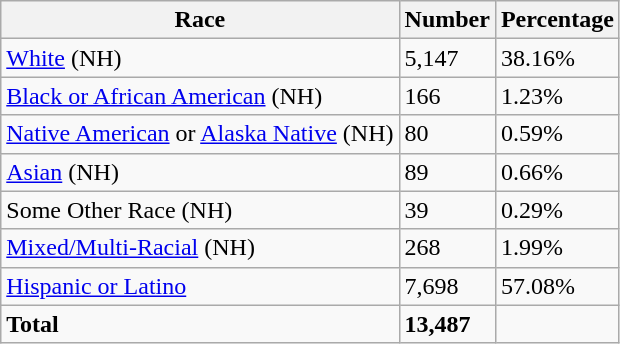<table class="wikitable">
<tr>
<th>Race</th>
<th>Number</th>
<th>Percentage</th>
</tr>
<tr>
<td><a href='#'>White</a> (NH)</td>
<td>5,147</td>
<td>38.16%</td>
</tr>
<tr>
<td><a href='#'>Black or African American</a> (NH)</td>
<td>166</td>
<td>1.23%</td>
</tr>
<tr>
<td><a href='#'>Native American</a> or <a href='#'>Alaska Native</a> (NH)</td>
<td>80</td>
<td>0.59%</td>
</tr>
<tr>
<td><a href='#'>Asian</a> (NH)</td>
<td>89</td>
<td>0.66%</td>
</tr>
<tr>
<td>Some Other Race (NH)</td>
<td>39</td>
<td>0.29%</td>
</tr>
<tr>
<td><a href='#'>Mixed/Multi-Racial</a> (NH)</td>
<td>268</td>
<td>1.99%</td>
</tr>
<tr>
<td><a href='#'>Hispanic or Latino</a></td>
<td>7,698</td>
<td>57.08%</td>
</tr>
<tr>
<td><strong>Total</strong></td>
<td><strong>13,487</strong></td>
<td></td>
</tr>
</table>
